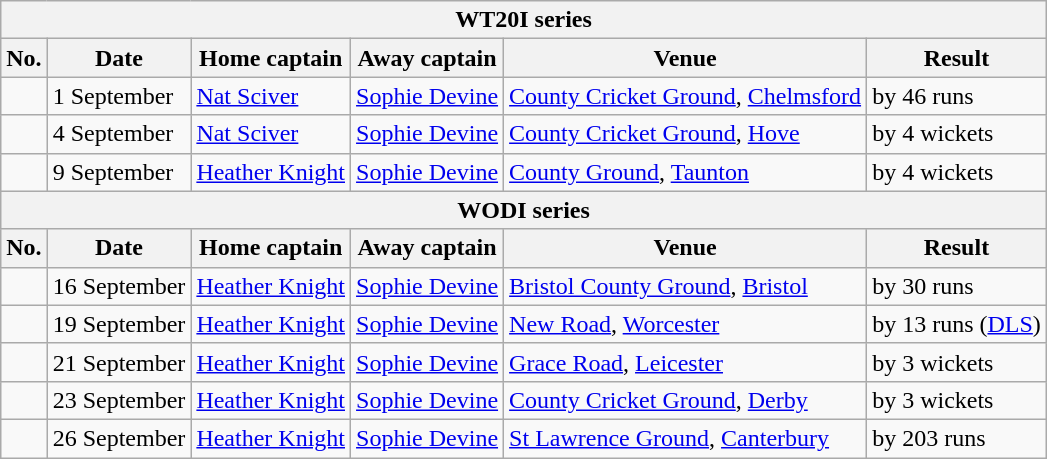<table class="wikitable">
<tr>
<th colspan="9">WT20I series</th>
</tr>
<tr>
<th>No.</th>
<th>Date</th>
<th>Home captain</th>
<th>Away captain</th>
<th>Venue</th>
<th>Result</th>
</tr>
<tr>
<td></td>
<td>1 September</td>
<td><a href='#'>Nat Sciver</a></td>
<td><a href='#'>Sophie Devine</a></td>
<td><a href='#'>County Cricket Ground</a>, <a href='#'>Chelmsford</a></td>
<td> by 46 runs</td>
</tr>
<tr>
<td></td>
<td>4 September</td>
<td><a href='#'>Nat Sciver</a></td>
<td><a href='#'>Sophie Devine</a></td>
<td><a href='#'>County Cricket Ground</a>, <a href='#'>Hove</a></td>
<td> by 4 wickets</td>
</tr>
<tr>
<td></td>
<td>9 September</td>
<td><a href='#'>Heather Knight</a></td>
<td><a href='#'>Sophie Devine</a></td>
<td><a href='#'>County Ground</a>, <a href='#'>Taunton</a></td>
<td> by 4 wickets</td>
</tr>
<tr>
<th colspan="9">WODI series</th>
</tr>
<tr>
<th>No.</th>
<th>Date</th>
<th>Home captain</th>
<th>Away captain</th>
<th>Venue</th>
<th>Result</th>
</tr>
<tr>
<td></td>
<td>16 September</td>
<td><a href='#'>Heather Knight</a></td>
<td><a href='#'>Sophie Devine</a></td>
<td><a href='#'>Bristol County Ground</a>, <a href='#'>Bristol</a></td>
<td> by 30 runs</td>
</tr>
<tr>
<td></td>
<td>19 September</td>
<td><a href='#'>Heather Knight</a></td>
<td><a href='#'>Sophie Devine</a></td>
<td><a href='#'>New Road</a>, <a href='#'>Worcester</a></td>
<td> by 13 runs (<a href='#'>DLS</a>)</td>
</tr>
<tr>
<td></td>
<td>21 September</td>
<td><a href='#'>Heather Knight</a></td>
<td><a href='#'>Sophie Devine</a></td>
<td><a href='#'>Grace Road</a>, <a href='#'>Leicester</a></td>
<td> by 3 wickets</td>
</tr>
<tr>
<td></td>
<td>23 September</td>
<td><a href='#'>Heather Knight</a></td>
<td><a href='#'>Sophie Devine</a></td>
<td><a href='#'>County Cricket Ground</a>, <a href='#'>Derby</a></td>
<td> by 3 wickets</td>
</tr>
<tr>
<td></td>
<td>26 September</td>
<td><a href='#'>Heather Knight</a></td>
<td><a href='#'>Sophie Devine</a></td>
<td><a href='#'>St Lawrence Ground</a>, <a href='#'>Canterbury</a></td>
<td> by 203 runs</td>
</tr>
</table>
